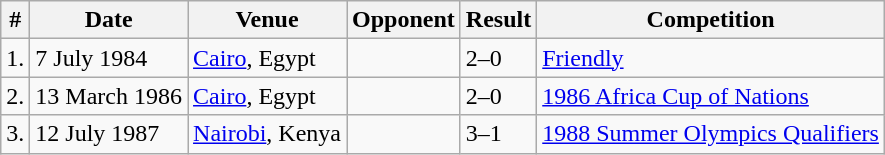<table class="wikitable" style="text-align:left;">
<tr>
<th>#</th>
<th>Date</th>
<th>Venue</th>
<th>Opponent</th>
<th>Result</th>
<th>Competition</th>
</tr>
<tr>
<td>1.</td>
<td>7 July 1984</td>
<td><a href='#'>Cairo</a>, Egypt</td>
<td></td>
<td>2–0</td>
<td><a href='#'>Friendly</a></td>
</tr>
<tr>
<td>2.</td>
<td>13 March 1986</td>
<td><a href='#'>Cairo</a>, Egypt</td>
<td></td>
<td>2–0</td>
<td><a href='#'>1986 Africa Cup of Nations</a></td>
</tr>
<tr>
<td>3.</td>
<td>12 July 1987</td>
<td><a href='#'>Nairobi</a>, Kenya</td>
<td></td>
<td>3–1</td>
<td><a href='#'>1988 Summer Olympics Qualifiers</a></td>
</tr>
</table>
